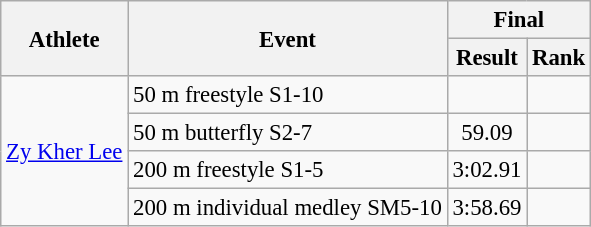<table class=wikitable style="font-size:95%">
<tr>
<th rowspan="2">Athlete</th>
<th rowspan="2">Event</th>
<th colspan="2">Final</th>
</tr>
<tr>
<th>Result</th>
<th>Rank</th>
</tr>
<tr align=center>
<td align=left rowspan="4"><a href='#'>Zy Kher Lee</a></td>
<td align=left>50 m freestyle S1-10</td>
<td></td>
<td></td>
</tr>
<tr align="center">
<td align=left>50 m butterfly S2-7</td>
<td>59.09</td>
<td></td>
</tr>
<tr align="center">
<td align=left>200 m freestyle S1-5</td>
<td>3:02.91</td>
<td></td>
</tr>
<tr align="center">
<td align=left>200 m individual medley SM5-10</td>
<td>3:58.69</td>
<td></td>
</tr>
</table>
